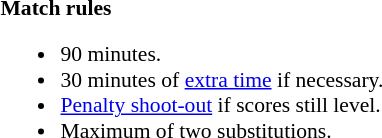<table style="width:100%; font-size:90%;">
<tr>
<td><br><strong>Match rules</strong><ul><li>90 minutes.</li><li>30 minutes of <a href='#'>extra time</a> if necessary.</li><li><a href='#'>Penalty shoot-out</a> if scores still level.</li><li>Maximum of two substitutions.</li></ul></td>
</tr>
</table>
